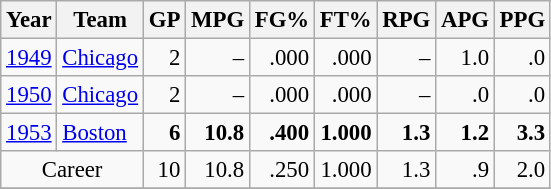<table class="wikitable sortable" style="font-size:95%; text-align:right;">
<tr>
<th>Year</th>
<th>Team</th>
<th>GP</th>
<th>MPG</th>
<th>FG%</th>
<th>FT%</th>
<th>RPG</th>
<th>APG</th>
<th>PPG</th>
</tr>
<tr>
<td style="text-align:left;"><a href='#'>1949</a></td>
<td style="text-align:left;"><a href='#'>Chicago</a></td>
<td>2</td>
<td>–</td>
<td>.000</td>
<td>.000</td>
<td>–</td>
<td>1.0</td>
<td>.0</td>
</tr>
<tr>
<td style="text-align:left;"><a href='#'>1950</a></td>
<td style="text-align:left;"><a href='#'>Chicago</a></td>
<td>2</td>
<td>–</td>
<td>.000</td>
<td>.000</td>
<td>–</td>
<td>.0</td>
<td>.0</td>
</tr>
<tr>
<td style="text-align:left;"><a href='#'>1953</a></td>
<td style="text-align:left;"><a href='#'>Boston</a></td>
<td><strong>6</strong></td>
<td><strong>10.8</strong></td>
<td><strong>.400</strong></td>
<td><strong>1.000</strong></td>
<td><strong>1.3</strong></td>
<td><strong>1.2</strong></td>
<td><strong>3.3</strong></td>
</tr>
<tr>
<td style="text-align:center;" colspan="2">Career</td>
<td>10</td>
<td>10.8</td>
<td>.250</td>
<td>1.000</td>
<td>1.3</td>
<td>.9</td>
<td>2.0</td>
</tr>
<tr>
</tr>
</table>
